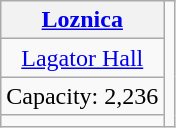<table class="wikitable" style="text-align:center">
<tr>
<th><a href='#'>Loznica</a></th>
<td rowspan=4></td>
</tr>
<tr>
<td><a href='#'>Lagator Hall</a></td>
</tr>
<tr>
<td>Capacity: 2,236</td>
</tr>
<tr>
<td></td>
</tr>
</table>
